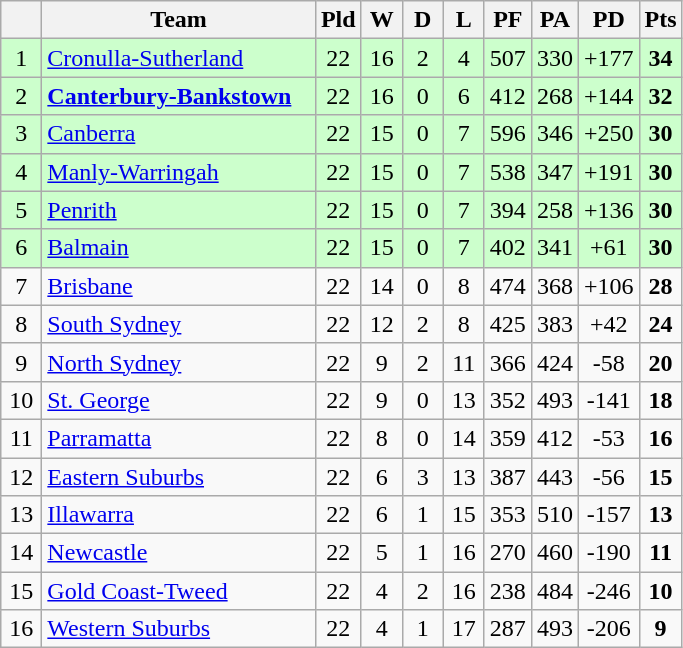<table class="wikitable" style="text-align:center;">
<tr>
<th style="width:20px;" abbr="Position×"></th>
<th width=175>Team</th>
<th style="width:20px;" abbr="Played">Pld</th>
<th style="width:20px;" abbr="Won">W</th>
<th style="width:20px;" abbr="Drawn">D</th>
<th style="width:20px;" abbr="Lost">L</th>
<th style="width:20px;" abbr="Points for">PF</th>
<th style="width:20px;" abbr="Points against">PA</th>
<th style="width:20px;" abbr="Points difference">PD</th>
<th style="width:20px;" abbr="Points">Pts</th>
</tr>
<tr style="background:#cfc;">
<td>1</td>
<td style="text-align:left;"> <a href='#'>Cronulla-Sutherland</a></td>
<td>22</td>
<td>16</td>
<td>2</td>
<td>4</td>
<td>507</td>
<td>330</td>
<td>+177</td>
<td><strong>34</strong></td>
</tr>
<tr style="background:#cfc;">
<td>2</td>
<td style="text-align:left;"> <strong><a href='#'>Canterbury-Bankstown</a></strong></td>
<td>22</td>
<td>16</td>
<td>0</td>
<td>6</td>
<td>412</td>
<td>268</td>
<td>+144</td>
<td><strong>32</strong></td>
</tr>
<tr style="background:#cfc;">
<td>3</td>
<td style="text-align:left;"> <a href='#'>Canberra</a></td>
<td>22</td>
<td>15</td>
<td>0</td>
<td>7</td>
<td>596</td>
<td>346</td>
<td>+250</td>
<td><strong>30</strong></td>
</tr>
<tr style="background:#cfc;">
<td>4</td>
<td style="text-align:left;"> <a href='#'>Manly-Warringah</a></td>
<td>22</td>
<td>15</td>
<td>0</td>
<td>7</td>
<td>538</td>
<td>347</td>
<td>+191</td>
<td><strong>30</strong></td>
</tr>
<tr style="background:#cfc;">
<td>5</td>
<td style="text-align:left;"> <a href='#'>Penrith</a></td>
<td>22</td>
<td>15</td>
<td>0</td>
<td>7</td>
<td>394</td>
<td>258</td>
<td>+136</td>
<td><strong>30</strong></td>
</tr>
<tr style="background:#cfc;">
<td>6</td>
<td style="text-align:left;"> <a href='#'>Balmain</a></td>
<td>22</td>
<td>15</td>
<td>0</td>
<td>7</td>
<td>402</td>
<td>341</td>
<td>+61</td>
<td><strong>30</strong></td>
</tr>
<tr>
<td>7</td>
<td style="text-align:left;"> <a href='#'>Brisbane</a></td>
<td>22</td>
<td>14</td>
<td>0</td>
<td>8</td>
<td>474</td>
<td>368</td>
<td>+106</td>
<td><strong>28</strong></td>
</tr>
<tr>
<td>8</td>
<td style="text-align:left;"> <a href='#'>South Sydney</a></td>
<td>22</td>
<td>12</td>
<td>2</td>
<td>8</td>
<td>425</td>
<td>383</td>
<td>+42</td>
<td><strong>24</strong></td>
</tr>
<tr>
<td>9</td>
<td style="text-align:left;"> <a href='#'>North Sydney</a></td>
<td>22</td>
<td>9</td>
<td>2</td>
<td>11</td>
<td>366</td>
<td>424</td>
<td>-58</td>
<td><strong>20</strong></td>
</tr>
<tr>
<td>10</td>
<td style="text-align:left;"> <a href='#'>St. George</a></td>
<td>22</td>
<td>9</td>
<td>0</td>
<td>13</td>
<td>352</td>
<td>493</td>
<td>-141</td>
<td><strong>18</strong></td>
</tr>
<tr>
<td>11</td>
<td style="text-align:left;"> <a href='#'>Parramatta</a></td>
<td>22</td>
<td>8</td>
<td>0</td>
<td>14</td>
<td>359</td>
<td>412</td>
<td>-53</td>
<td><strong>16</strong></td>
</tr>
<tr>
<td>12</td>
<td style="text-align:left;"> <a href='#'>Eastern Suburbs</a></td>
<td>22</td>
<td>6</td>
<td>3</td>
<td>13</td>
<td>387</td>
<td>443</td>
<td>-56</td>
<td><strong>15</strong></td>
</tr>
<tr>
<td>13</td>
<td style="text-align:left;"> <a href='#'>Illawarra</a></td>
<td>22</td>
<td>6</td>
<td>1</td>
<td>15</td>
<td>353</td>
<td>510</td>
<td>-157</td>
<td><strong>13</strong></td>
</tr>
<tr>
<td>14</td>
<td style="text-align:left;"> <a href='#'>Newcastle</a></td>
<td>22</td>
<td>5</td>
<td>1</td>
<td>16</td>
<td>270</td>
<td>460</td>
<td>-190</td>
<td><strong>11</strong></td>
</tr>
<tr>
<td>15</td>
<td style="text-align:left;"><a href='#'>Gold Coast-Tweed</a></td>
<td>22</td>
<td>4</td>
<td>2</td>
<td>16</td>
<td>238</td>
<td>484</td>
<td>-246</td>
<td><strong>10</strong></td>
</tr>
<tr>
<td>16</td>
<td style="text-align:left;"> <a href='#'>Western Suburbs</a></td>
<td>22</td>
<td>4</td>
<td>1</td>
<td>17</td>
<td>287</td>
<td>493</td>
<td>-206</td>
<td><strong>9</strong></td>
</tr>
</table>
